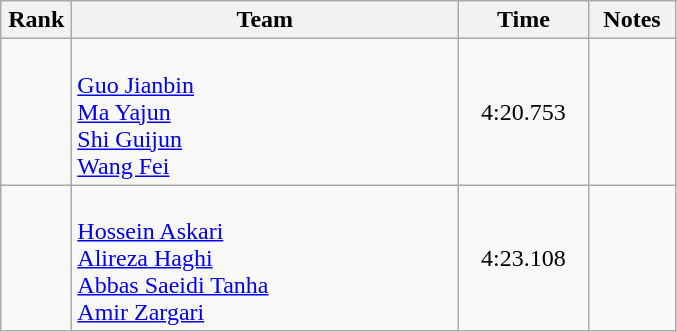<table class=wikitable style="text-align:center">
<tr>
<th width=40>Rank</th>
<th width=250>Team</th>
<th width=80>Time</th>
<th width=50>Notes</th>
</tr>
<tr>
<td></td>
<td align=left><br><a href='#'>Guo Jianbin</a><br><a href='#'>Ma Yajun</a><br><a href='#'>Shi Guijun</a><br><a href='#'>Wang Fei</a></td>
<td>4:20.753</td>
<td></td>
</tr>
<tr>
<td></td>
<td align=left><br><a href='#'>Hossein Askari</a><br><a href='#'>Alireza Haghi</a><br><a href='#'>Abbas Saeidi Tanha</a><br><a href='#'>Amir Zargari</a></td>
<td>4:23.108</td>
<td></td>
</tr>
</table>
